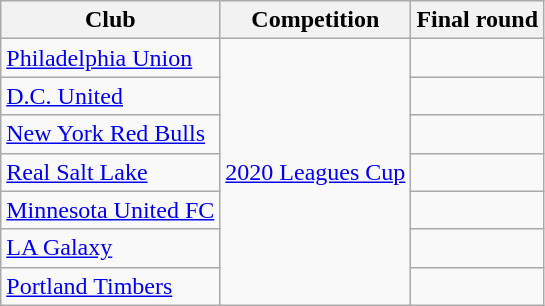<table class="wikitable">
<tr>
<th>Club</th>
<th>Competition</th>
<th>Final round</th>
</tr>
<tr>
<td><a href='#'>Philadelphia Union</a></td>
<td rowspan=7><a href='#'>2020 Leagues Cup</a></td>
<td></td>
</tr>
<tr>
<td><a href='#'>D.C. United</a></td>
<td></td>
</tr>
<tr>
<td><a href='#'>New York Red Bulls</a></td>
<td></td>
</tr>
<tr>
<td><a href='#'>Real Salt Lake</a></td>
<td></td>
</tr>
<tr>
<td><a href='#'>Minnesota United FC</a></td>
<td></td>
</tr>
<tr>
<td><a href='#'>LA Galaxy</a></td>
<td></td>
</tr>
<tr>
<td><a href='#'>Portland Timbers</a></td>
<td></td>
</tr>
</table>
